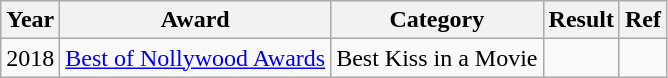<table class="wikitable sortable">
<tr>
<th>Year</th>
<th>Award</th>
<th>Category</th>
<th>Result</th>
<th>Ref</th>
</tr>
<tr>
<td>2018</td>
<td><a href='#'>Best of Nollywood Awards</a></td>
<td>Best Kiss in a Movie</td>
<td></td>
<td></td>
</tr>
</table>
